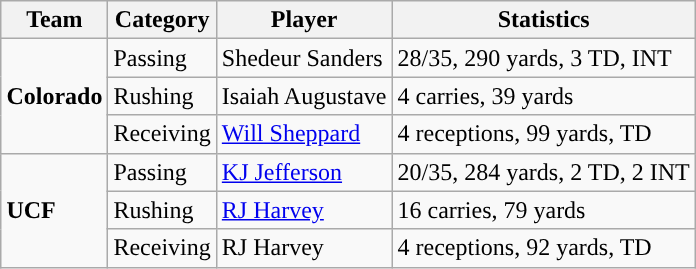<table class="wikitable" style="float: right;">
<tr>
<th>Team</th>
<th>Category</th>
<th>Player</th>
<th>Statistics</th>
</tr>
<tr>
<td rowspan=3><strong>Colorado</strong></td>
<td>Passing</td>
<td>Shedeur Sanders</td>
<td>28/35, 290 yards, 3 TD, INT</td>
</tr>
<tr>
<td>Rushing</td>
<td>Isaiah Augustave</td>
<td>4 carries, 39 yards</td>
</tr>
<tr>
<td>Receiving</td>
<td><a href='#'>Will Sheppard</a></td>
<td>4 receptions, 99 yards, TD</td>
</tr>
<tr>
<td rowspan=3><strong>UCF</strong></td>
<td>Passing</td>
<td><a href='#'>KJ Jefferson</a></td>
<td>20/35, 284 yards, 2 TD, 2 INT</td>
</tr>
<tr>
<td>Rushing</td>
<td><a href='#'>RJ Harvey</a></td>
<td>16 carries, 79 yards</td>
</tr>
<tr>
<td>Receiving</td>
<td>RJ Harvey</td>
<td>4 receptions, 92 yards, TD</td>
</tr>
</table>
